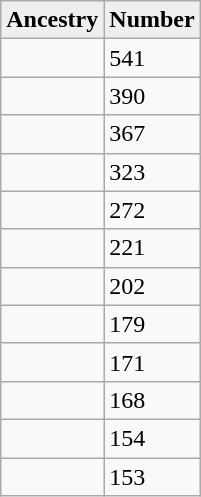<table style="float: center;" class="wikitable">
<tr>
<th style="background:#efefef;">Ancestry</th>
<th style="background:#efefef;">Number</th>
</tr>
<tr>
<td></td>
<td>541</td>
</tr>
<tr>
<td></td>
<td>390</td>
</tr>
<tr>
<td></td>
<td>367</td>
</tr>
<tr>
<td></td>
<td>323</td>
</tr>
<tr>
<td></td>
<td>272</td>
</tr>
<tr>
<td></td>
<td>221</td>
</tr>
<tr>
<td></td>
<td>202</td>
</tr>
<tr>
<td></td>
<td>179</td>
</tr>
<tr>
<td></td>
<td>171</td>
</tr>
<tr>
<td></td>
<td>168</td>
</tr>
<tr>
<td></td>
<td>154</td>
</tr>
<tr>
<td></td>
<td>153</td>
</tr>
</table>
